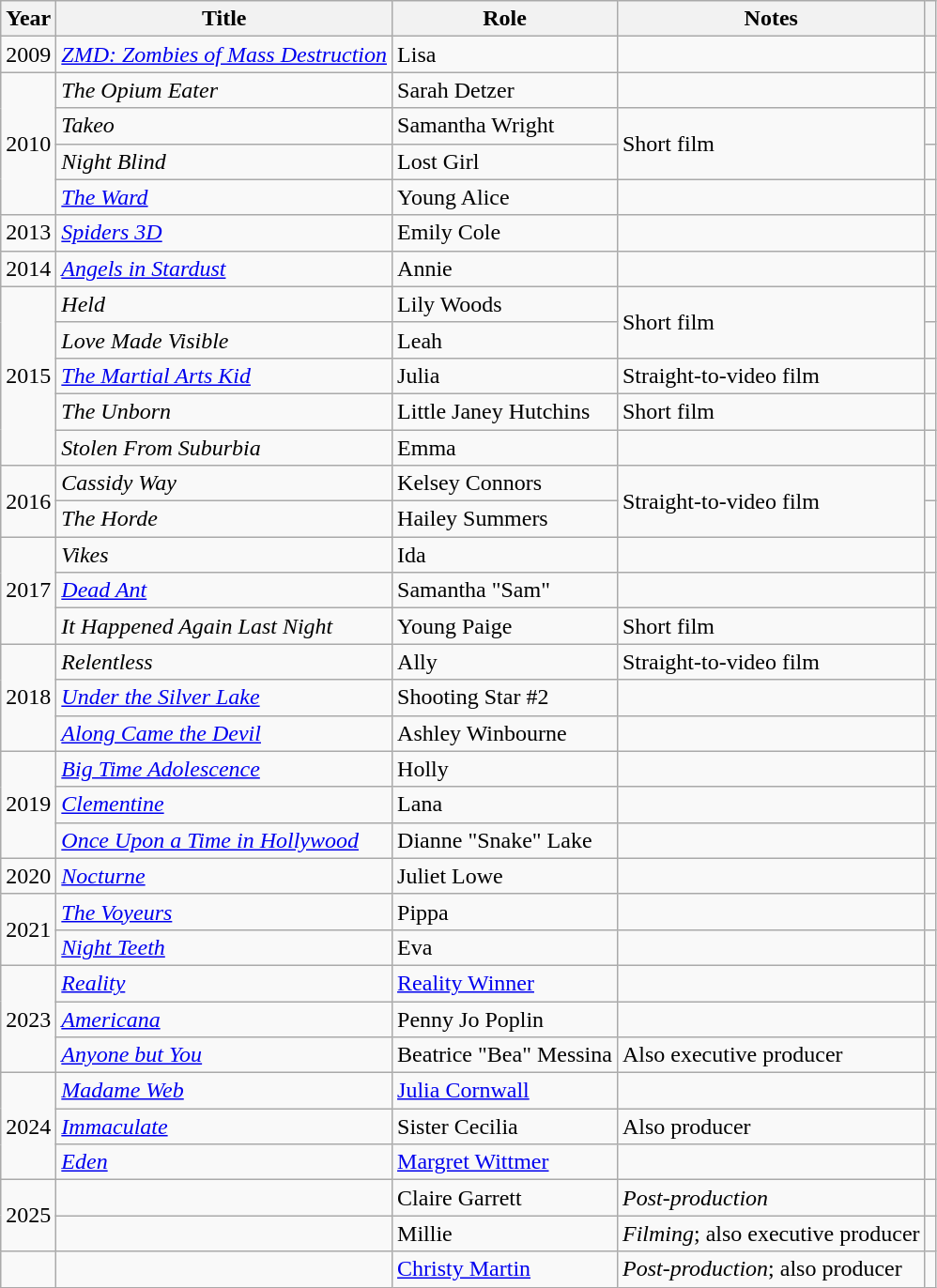<table class="wikitable sortable">
<tr>
<th>Year</th>
<th>Title</th>
<th>Role</th>
<th class="unsortable">Notes</th>
<th class="unsortable"></th>
</tr>
<tr>
<td>2009</td>
<td><em><a href='#'>ZMD: Zombies of Mass Destruction</a></em></td>
<td>Lisa</td>
<td></td>
<td style="text-align:center;"></td>
</tr>
<tr>
<td rowspan="4">2010</td>
<td><em>The Opium Eater</em></td>
<td>Sarah Detzer</td>
<td></td>
<td style="text-align:center;"></td>
</tr>
<tr>
<td><em>Takeo</em></td>
<td>Samantha Wright</td>
<td rowspan="2">Short film</td>
<td style="text-align:center;"></td>
</tr>
<tr>
<td><em>Night Blind</em></td>
<td>Lost Girl</td>
<td style="text-align:center;"></td>
</tr>
<tr>
<td><em><a href='#'>The Ward</a></em></td>
<td>Young Alice</td>
<td></td>
<td style="text-align:center;"></td>
</tr>
<tr>
<td>2013</td>
<td><em><a href='#'>Spiders 3D</a></em></td>
<td>Emily Cole</td>
<td></td>
<td style="text-align:center;"></td>
</tr>
<tr>
<td>2014</td>
<td><em><a href='#'>Angels in Stardust</a></em></td>
<td>Annie</td>
<td></td>
<td style="text-align:center;"></td>
</tr>
<tr>
<td rowspan="5">2015</td>
<td><em>Held</em></td>
<td>Lily Woods</td>
<td rowspan="2">Short film</td>
<td style="text-align:center;"></td>
</tr>
<tr>
<td><em>Love Made Visible</em></td>
<td>Leah</td>
<td style="text-align:center;"></td>
</tr>
<tr>
<td><em><a href='#'>The Martial Arts Kid</a></em></td>
<td>Julia</td>
<td>Straight-to-video film</td>
<td style="text-align:center;"></td>
</tr>
<tr>
<td><em>The Unborn</em></td>
<td>Little Janey Hutchins</td>
<td>Short film</td>
<td style="text-align:center;"></td>
</tr>
<tr>
<td><em>Stolen From Suburbia</em></td>
<td>Emma</td>
<td></td>
<td style="text-align:center;"></td>
</tr>
<tr>
<td rowspan="2">2016</td>
<td><em>Cassidy Way</em></td>
<td>Kelsey Connors</td>
<td rowspan="2">Straight-to-video film</td>
<td style="text-align:center;"></td>
</tr>
<tr>
<td><em>The Horde</em></td>
<td>Hailey Summers</td>
<td style="text-align:center;"></td>
</tr>
<tr>
<td rowspan="3">2017</td>
<td><em>Vikes</em></td>
<td>Ida</td>
<td></td>
<td style="text-align:center;"></td>
</tr>
<tr>
<td><em><a href='#'>Dead Ant</a></em></td>
<td>Samantha "Sam"</td>
<td></td>
<td style="text-align:center;"></td>
</tr>
<tr>
<td><em>It Happened Again Last Night</em></td>
<td>Young Paige</td>
<td>Short film</td>
<td style="text-align:center;"></td>
</tr>
<tr>
<td rowspan="3">2018</td>
<td><em>Relentless</em></td>
<td>Ally</td>
<td>Straight-to-video film</td>
<td style="text-align:center;"></td>
</tr>
<tr>
<td><em><a href='#'>Under the Silver Lake</a></em></td>
<td>Shooting Star #2</td>
<td></td>
<td style="text-align:center;"></td>
</tr>
<tr>
<td><em><a href='#'>Along Came the Devil</a></em></td>
<td>Ashley Winbourne</td>
<td></td>
<td style="text-align:center;"></td>
</tr>
<tr>
<td rowspan="3">2019</td>
<td><em><a href='#'>Big Time Adolescence</a></em></td>
<td>Holly</td>
<td></td>
<td style="text-align:center;"></td>
</tr>
<tr>
<td><em><a href='#'>Clementine</a></em></td>
<td>Lana</td>
<td></td>
<td style="text-align:center;"></td>
</tr>
<tr>
<td><em><a href='#'>Once Upon a Time in Hollywood</a></em></td>
<td>Dianne "Snake" Lake</td>
<td></td>
<td style="text-align:center;"></td>
</tr>
<tr>
<td>2020</td>
<td><em><a href='#'>Nocturne</a></em></td>
<td>Juliet Lowe</td>
<td></td>
<td style="text-align:center;"></td>
</tr>
<tr>
<td rowspan="2">2021</td>
<td><em><a href='#'>The Voyeurs</a></em></td>
<td>Pippa</td>
<td></td>
<td style="text-align:center;"></td>
</tr>
<tr>
<td><em><a href='#'>Night Teeth</a></em></td>
<td>Eva</td>
<td></td>
<td style="text-align:center;"></td>
</tr>
<tr>
<td rowspan="3">2023</td>
<td><em><a href='#'>Reality</a></em></td>
<td><a href='#'>Reality Winner</a></td>
<td></td>
<td style="text-align:center;"></td>
</tr>
<tr>
<td><em><a href='#'>Americana</a></em></td>
<td>Penny Jo Poplin</td>
<td></td>
<td style="text-align:center;"></td>
</tr>
<tr>
<td><em><a href='#'>Anyone but You</a></em></td>
<td>Beatrice "Bea" Messina</td>
<td>Also executive producer</td>
<td style="text-align:center;"></td>
</tr>
<tr>
<td rowspan="3">2024</td>
<td><em><a href='#'>Madame Web</a></em></td>
<td><a href='#'>Julia Cornwall</a></td>
<td></td>
<td style="text-align:center;"></td>
</tr>
<tr>
<td><em><a href='#'>Immaculate</a></em></td>
<td>Sister Cecilia</td>
<td>Also producer</td>
<td style="text-align:center;"></td>
</tr>
<tr>
<td><em><a href='#'>Eden</a></em></td>
<td><a href='#'>Margret Wittmer</a></td>
<td></td>
<td style="text-align:center;"></td>
</tr>
<tr>
<td rowspan="2">2025</td>
<td></td>
<td>Claire Garrett</td>
<td><em>Post-production</em></td>
<td style="text-align:center;"></td>
</tr>
<tr>
<td></td>
<td>Millie</td>
<td><em>Filming</em>; also executive producer</td>
<td style="text-align:center;"></td>
</tr>
<tr>
<td></td>
<td></td>
<td><a href='#'>Christy Martin</a></td>
<td><em>Post-production</em>; also producer</td>
<td style="text-align:center;"></td>
</tr>
</table>
